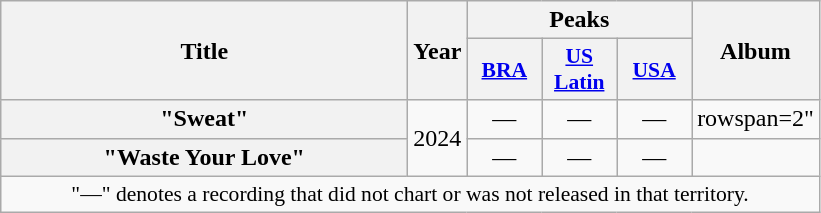<table class="wikitable plainrowheaders" style="text-align:center;">
<tr>
<th scope="col" rowspan="2" style="width:16.5em;">Title</th>
<th scope="col" rowspan="2" style="width:1em;">Year</th>
<th scope="col" colspan="3">Peaks</th>
<th scope="col" rowspan="2">Album</th>
</tr>
<tr>
<th scope="col" style="width:3em;font-size:90%;"><a href='#'>BRA</a></th>
<th scope="col" style="width:3em;font-size:90%;"><a href='#'>US<br>Latin</a></th>
<th scope="col" style="width:3em;font-size:90%;"><a href='#'>USA</a></th>
</tr>
<tr>
<th scope="row">"Sweat"</th>
<td rowspan="2">2024</td>
<td>—</td>
<td>—</td>
<td>—</td>
<td>rowspan=2" </td>
</tr>
<tr>
<th scope="row">"Waste Your Love"</th>
<td>—</td>
<td>—</td>
<td>—</td>
</tr>
<tr>
<td colspan="14" style="font-size:90%">"—" denotes a recording that did not chart or was not released in that territory.</td>
</tr>
</table>
